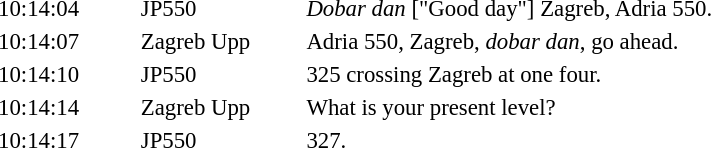<table style="margin:auto; border:none; font-size:95%;" cellpadding="1">
<tr>
<th style="width:6.0em;"></th>
<th style="width:7.0em;"></th>
<th style="width:37.0em;"></th>
</tr>
<tr style="vertical-align:top;">
<td>10:14:04</td>
<td>JP550</td>
<td><em>Dobar dan</em> ["Good day"] Zagreb, Adria 550.</td>
</tr>
<tr style="vertical-align:top;">
<td>10:14:07</td>
<td>Zagreb Upp</td>
<td>Adria 550, Zagreb, <em>dobar dan</em>, go ahead.</td>
</tr>
<tr style="vertical-align:top;">
<td>10:14:10</td>
<td>JP550</td>
<td>325 crossing Zagreb at one four.</td>
</tr>
<tr style="vertical-align:top;">
<td>10:14:14</td>
<td>Zagreb Upp</td>
<td>What is your present level?</td>
</tr>
<tr style="vertical-align:top;">
<td>10:14:17</td>
<td>JP550</td>
<td>327.</td>
</tr>
</table>
